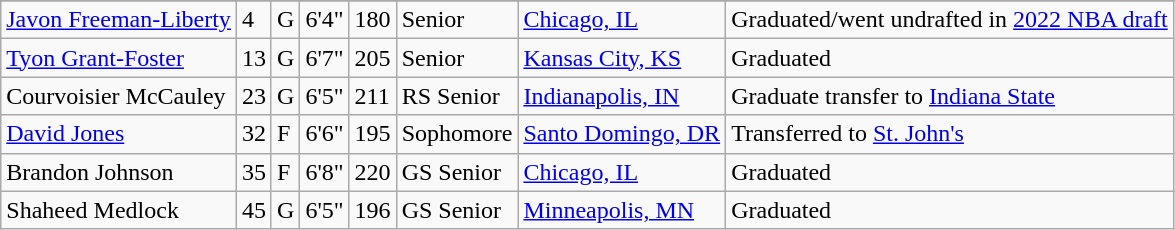<table class="wikitable sortable" border="1">
<tr align=center>
</tr>
<tr>
<td><a href='#'>Javon Freeman-Liberty</a></td>
<td>4</td>
<td>G</td>
<td>6'4"</td>
<td>180</td>
<td>Senior</td>
<td><a href='#'>Chicago, IL</a></td>
<td>Graduated/went undrafted in <a href='#'>2022 NBA draft</a></td>
</tr>
<tr>
<td><a href='#'>Tyon Grant-Foster</a></td>
<td>13</td>
<td>G</td>
<td>6'7"</td>
<td>205</td>
<td>Senior</td>
<td><a href='#'>Kansas City, KS</a></td>
<td>Graduated</td>
</tr>
<tr>
<td>Courvoisier McCauley</td>
<td>23</td>
<td>G</td>
<td>6'5"</td>
<td>211</td>
<td>RS Senior</td>
<td><a href='#'>Indianapolis, IN</a></td>
<td>Graduate transfer to <a href='#'>Indiana State</a></td>
</tr>
<tr>
<td><a href='#'>David Jones</a></td>
<td>32</td>
<td>F</td>
<td>6'6"</td>
<td>195</td>
<td>Sophomore</td>
<td><a href='#'>Santo Domingo, DR</a></td>
<td>Transferred to <a href='#'>St. John's</a></td>
</tr>
<tr>
<td>Brandon Johnson</td>
<td>35</td>
<td>F</td>
<td>6'8"</td>
<td>220</td>
<td>GS Senior</td>
<td><a href='#'>Chicago, IL</a></td>
<td>Graduated</td>
</tr>
<tr>
<td>Shaheed Medlock</td>
<td>45</td>
<td>G</td>
<td>6'5"</td>
<td>196</td>
<td>GS Senior</td>
<td><a href='#'>Minneapolis, MN</a></td>
<td>Graduated</td>
</tr>
</table>
